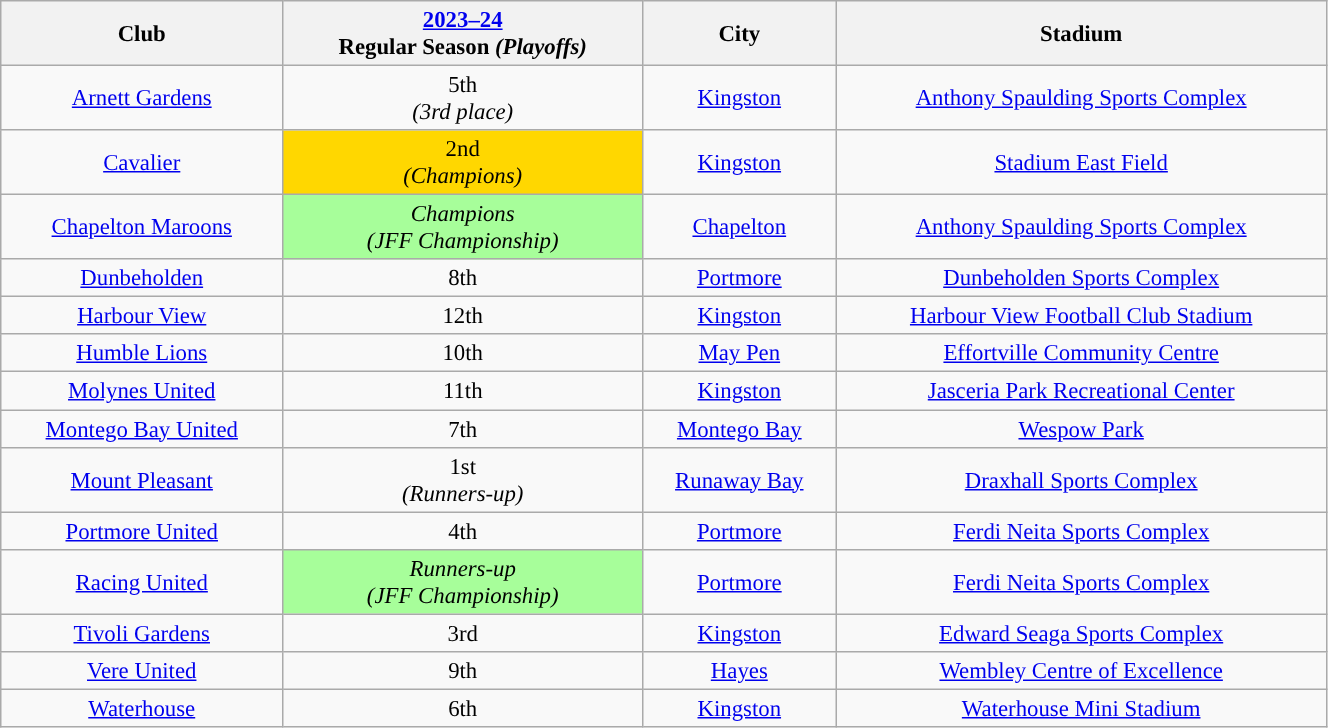<table class="wikitable sortable" style="font-size:95%; text-align: center; width:70%;">
<tr>
<th><strong>Club</strong></th>
<th><a href='#'>2023–24</a><br>Regular Season <em>(Playoffs)</em></th>
<th><strong>City</strong></th>
<th><strong>Stadium</strong></th>
</tr>
<tr>
<td><a href='#'>Arnett Gardens</a></td>
<td style="text-align:center">5th<br><em>(3rd place)</em></td>
<td><a href='#'>Kingston</a></td>
<td><a href='#'>Anthony Spaulding Sports Complex</a></td>
</tr>
<tr>
<td><a href='#'>Cavalier</a></td>
<td style="text-align:center;background-color: gold">2nd<br><em>(Champions)</em></td>
<td><a href='#'>Kingston</a></td>
<td><a href='#'>Stadium East Field</a></td>
</tr>
<tr>
<td><a href='#'>Chapelton Maroons</a></td>
<td style="text-align:center;background-color: #A7FE9A"><em>Champions</em><br><em>(JFF Championship)</em></td>
<td><a href='#'>Chapelton</a></td>
<td><a href='#'>Anthony Spaulding Sports Complex</a></td>
</tr>
<tr>
<td><a href='#'>Dunbeholden</a></td>
<td style="text-align:center">8th</td>
<td><a href='#'>Portmore</a></td>
<td><a href='#'>Dunbeholden Sports Complex</a></td>
</tr>
<tr>
<td><a href='#'>Harbour View</a></td>
<td style="text-align:center">12th</td>
<td><a href='#'>Kingston</a></td>
<td><a href='#'>Harbour View Football Club Stadium</a></td>
</tr>
<tr>
<td><a href='#'>Humble Lions</a></td>
<td style="text-align:center">10th</td>
<td><a href='#'>May Pen</a></td>
<td><a href='#'>Effortville Community Centre</a></td>
</tr>
<tr>
<td><a href='#'>Molynes United</a></td>
<td style="text-align:center">11th</td>
<td><a href='#'>Kingston</a></td>
<td><a href='#'>Jasceria Park Recreational Center</a></td>
</tr>
<tr>
<td><a href='#'>Montego Bay United</a></td>
<td style="text-align:center">7th</td>
<td><a href='#'>Montego Bay</a></td>
<td><a href='#'>Wespow Park</a></td>
</tr>
<tr>
<td><a href='#'>Mount Pleasant</a></td>
<td style="text-align:center">1st<br><em>(Runners-up)</em></td>
<td><a href='#'>Runaway Bay</a></td>
<td><a href='#'>Draxhall Sports Complex</a></td>
</tr>
<tr>
<td><a href='#'>Portmore United</a></td>
<td style="text-align:center">4th</td>
<td><a href='#'>Portmore</a></td>
<td><a href='#'>Ferdi Neita Sports Complex</a></td>
</tr>
<tr>
<td><a href='#'>Racing United</a></td>
<td style="text-align:center;background-color: #A7FE9A"><em>Runners-up</em><br><em>(JFF Championship)</em></td>
<td><a href='#'>Portmore</a></td>
<td><a href='#'>Ferdi Neita Sports Complex</a></td>
</tr>
<tr>
<td><a href='#'>Tivoli Gardens</a></td>
<td style="text-align:center">3rd</td>
<td><a href='#'>Kingston</a></td>
<td><a href='#'>Edward Seaga Sports Complex</a></td>
</tr>
<tr>
<td><a href='#'>Vere United</a></td>
<td style="text-align:center">9th</td>
<td><a href='#'>Hayes</a></td>
<td><a href='#'>Wembley Centre of Excellence</a></td>
</tr>
<tr>
<td><a href='#'>Waterhouse</a></td>
<td style="text-align:center">6th</td>
<td><a href='#'>Kingston</a></td>
<td><a href='#'>Waterhouse Mini Stadium</a></td>
</tr>
</table>
